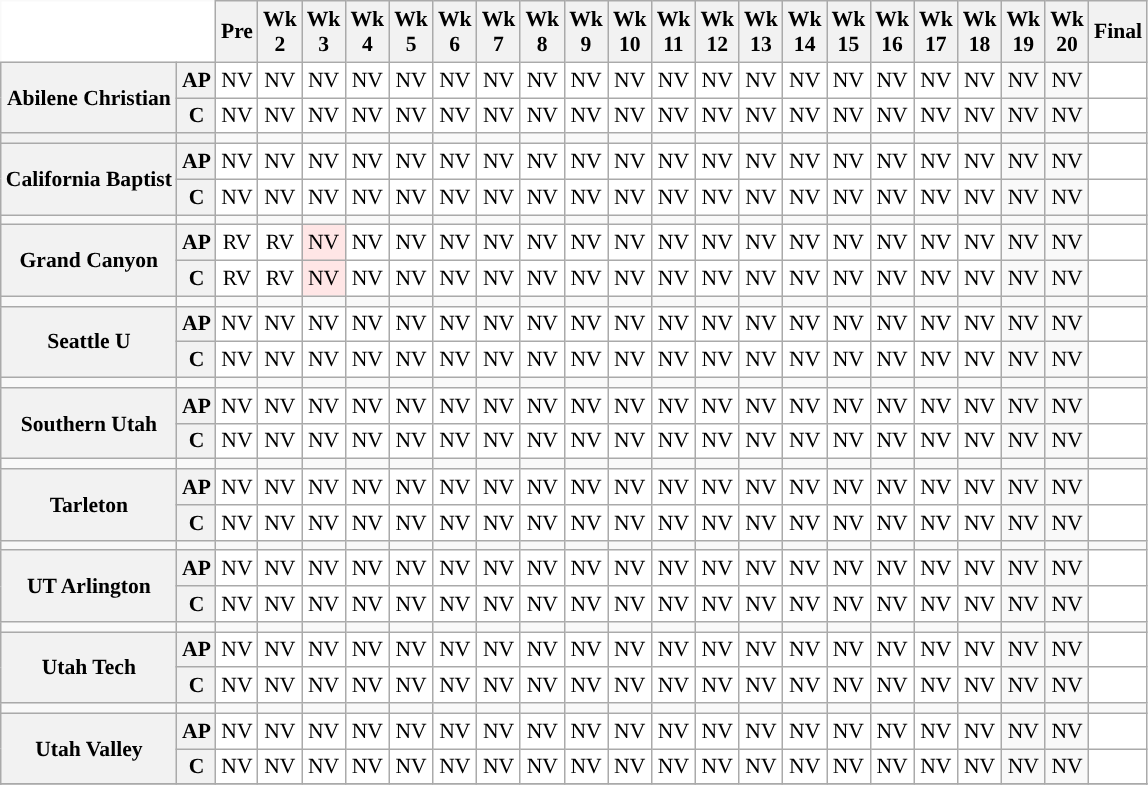<table class="wikitable" style="white-space:nowrap;font-size:90%;text-align:center;">
<tr>
<th colspan=2 style="background:white; border-top-style:hidden; border-left-style:hidden;"> </th>
<th>Pre</th>
<th>Wk<br>2</th>
<th>Wk<br>3</th>
<th>Wk<br>4</th>
<th>Wk<br>5</th>
<th>Wk<br>6</th>
<th>Wk<br>7</th>
<th>Wk<br>8</th>
<th>Wk<br>9</th>
<th>Wk<br>10</th>
<th>Wk<br>11</th>
<th>Wk<br>12</th>
<th>Wk<br>13</th>
<th>Wk<br>14</th>
<th>Wk<br>15</th>
<th>Wk<br>16</th>
<th>Wk<br>17</th>
<th>Wk<br>18</th>
<th>Wk<br>19</th>
<th>Wk<br>20</th>
<th>Final</th>
</tr>
<tr>
<th rowspan=2 style=>Abilene Christian</th>
<th>AP</th>
<td style="background:#FFF;">NV</td>
<td style="background:#FFF;">NV</td>
<td style="background:#FFF;">NV</td>
<td style="background:#FFF;">NV</td>
<td style="background:#FFF;">NV</td>
<td style="background:#FFF;">NV</td>
<td style="background:#FFF;">NV</td>
<td style="background:#FFF;">NV</td>
<td style="background:#FFF;">NV</td>
<td style="background:#FFF;">NV</td>
<td style="background:#FFF;">NV</td>
<td style="background:#FFF;">NV</td>
<td style="background:#FFF;">NV</td>
<td style="background:#FFF;">NV</td>
<td style="background:#FFF;">NV</td>
<td style="background:#FFF;">NV</td>
<td style="background:#FFF;">NV</td>
<td style="background:#FFF;">NV</td>
<td>NV</td>
<td>NV</td>
<td style="background:#FFF;"></td>
</tr>
<tr>
<th>C</th>
<td style="background:#FFF;">NV</td>
<td style="background:#FFF;">NV</td>
<td style="background:#FFF;">NV</td>
<td style="background:#FFF;">NV</td>
<td style="background:#FFF;">NV</td>
<td style="background:#FFF;">NV</td>
<td style="background:#FFF;">NV</td>
<td style="background:#FFF;">NV</td>
<td style="background:#FFF;">NV</td>
<td style="background:#FFF;">NV</td>
<td style="background:#FFF;">NV</td>
<td style="background:#FFF;">NV</td>
<td style="background:#FFF;">NV</td>
<td style="background:#FFF;">NV</td>
<td style="background:#FFF;">NV</td>
<td style="background:#FFF;">NV</td>
<td style="background:#FFF;">NV</td>
<td style="background:#FFF;">NV</td>
<td>NV</td>
<td>NV</td>
<td style="background:#FFF;"></td>
</tr>
<tr>
<th></th>
<th></th>
<td></td>
<td></td>
<td></td>
<td></td>
<td></td>
<td></td>
<td></td>
<td></td>
<td></td>
<td></td>
<td></td>
<td></td>
<td></td>
<td></td>
<td></td>
<td></td>
<td></td>
<td></td>
<td></td>
<td></td>
<td></td>
</tr>
<tr>
<th rowspan="2">California Baptist</th>
<th>AP</th>
<td style="background:#FFF;">NV</td>
<td style="background:#FFF;">NV</td>
<td style="background:#FFF;">NV</td>
<td style="background:#FFF;">NV</td>
<td style="background:#FFF;">NV</td>
<td style="background:#FFF;">NV</td>
<td style="background:#FFF;">NV</td>
<td style="background:#FFF;">NV</td>
<td style="background:#FFF;">NV</td>
<td style="background:#FFF;">NV</td>
<td style="background:#FFF;">NV</td>
<td style="background:#FFF;">NV</td>
<td style="background:#FFF;">NV</td>
<td style="background:#FFF;">NV</td>
<td style="background:#FFF;">NV</td>
<td style="background:#FFF;">NV</td>
<td style="background:#FFF;">NV</td>
<td style="background:#FFF;">NV</td>
<td>NV</td>
<td>NV</td>
<td style="background:#FFF;"></td>
</tr>
<tr>
<th>C</th>
<td style="background:#FFF;">NV</td>
<td style="background:#FFF;">NV</td>
<td style="background:#FFF;">NV</td>
<td style="background:#FFF;">NV</td>
<td style="background:#FFF;">NV</td>
<td style="background:#FFF;">NV</td>
<td style="background:#FFF;">NV</td>
<td style="background:#FFF;">NV</td>
<td style="background:#FFF;">NV</td>
<td style="background:#FFF;">NV</td>
<td style="background:#FFF;">NV</td>
<td style="background:#FFF;">NV</td>
<td style="background:#FFF;">NV</td>
<td style="background:#FFF;">NV</td>
<td style="background:#FFF;">NV</td>
<td style="background:#FFF;">NV</td>
<td style="background:#FFF;">NV</td>
<td style="background:#FFF;">NV</td>
<td>NV</td>
<td>NV</td>
<td style="background:#FFF;"></td>
</tr>
<tr>
<td></td>
<td></td>
<td></td>
<td></td>
<td></td>
<td></td>
<td></td>
<td></td>
<td></td>
<td></td>
<td></td>
<td></td>
<td></td>
<td></td>
<td></td>
<td></td>
<td></td>
<td></td>
<td></td>
<td></td>
<td></td>
<td></td>
<td></td>
</tr>
<tr>
<th rowspan=2 style=>Grand Canyon</th>
<th>AP</th>
<td style="background:#FFF;">RV</td>
<td style="background:#FFF;">RV</td>
<td style="background:#ffe6e6;">NV</td>
<td style="background:#FFF;">NV</td>
<td style="background:#FFF;">NV</td>
<td style="background:#FFF;">NV</td>
<td style="background:#FFF;">NV</td>
<td style="background:#FFF;">NV</td>
<td style="background:#FFF;">NV</td>
<td style="background:#FFF;">NV</td>
<td style="background:#FFF;">NV</td>
<td style="background:#FFF;">NV</td>
<td style="background:#FFF;">NV</td>
<td style="background:#FFF;">NV</td>
<td style="background:#FFF;">NV</td>
<td style="background:#FFF;">NV</td>
<td style="background:#FFF;">NV</td>
<td style="background:#FFF;">NV</td>
<td>NV</td>
<td>NV</td>
<td style="background:#FFF;"></td>
</tr>
<tr>
<th>C</th>
<td style="background:#FFF;">RV</td>
<td style="background:#FFF;">RV</td>
<td style="background:#ffe6e6;">NV</td>
<td style="background:#FFF;">NV</td>
<td style="background:#FFF;">NV</td>
<td style="background:#FFF;">NV</td>
<td style="background:#FFF;">NV</td>
<td style="background:#FFF;">NV</td>
<td style="background:#FFF;">NV</td>
<td style="background:#FFF;">NV</td>
<td style="background:#FFF;">NV</td>
<td style="background:#FFF;">NV</td>
<td style="background:#FFF;">NV</td>
<td style="background:#FFF;">NV</td>
<td style="background:#FFF;">NV</td>
<td style="background:#FFF;">NV</td>
<td style="background:#FFF;">NV</td>
<td style="background:#FFF;">NV</td>
<td>NV</td>
<td>NV</td>
<td style="background:#FFF;"></td>
</tr>
<tr>
<td></td>
<td></td>
<td></td>
<td></td>
<td></td>
<td></td>
<td></td>
<td></td>
<td></td>
<td></td>
<td></td>
<td></td>
<td></td>
<td></td>
<td></td>
<td></td>
<td></td>
<td></td>
<td></td>
<td></td>
<td></td>
<td></td>
<td></td>
</tr>
<tr>
<th rowspan="2">Seattle U</th>
<th>AP</th>
<td style="background:#FFF;">NV</td>
<td style="background:#FFF;">NV</td>
<td style="background:#FFF;">NV</td>
<td style="background:#FFF;">NV</td>
<td style="background:#FFF;">NV</td>
<td style="background:#FFF;">NV</td>
<td style="background:#FFF;">NV</td>
<td style="background:#FFF;">NV</td>
<td style="background:#FFF;">NV</td>
<td style="background:#FFF;">NV</td>
<td style="background:#FFF;">NV</td>
<td style="background:#FFF;">NV</td>
<td style="background:#FFF;">NV</td>
<td style="background:#FFF;">NV</td>
<td style="background:#FFF;">NV</td>
<td style="background:#FFF;">NV</td>
<td style="background:#FFF;">NV</td>
<td style="background:#FFF;">NV</td>
<td>NV</td>
<td>NV</td>
<td style="background:#FFF;"></td>
</tr>
<tr>
<th>C</th>
<td style="background:#FFF;">NV</td>
<td style="background:#FFF;">NV</td>
<td style="background:#FFF;">NV</td>
<td style="background:#FFF;">NV</td>
<td style="background:#FFF;">NV</td>
<td style="background:#FFF;">NV</td>
<td style="background:#FFF;">NV</td>
<td style="background:#FFF;">NV</td>
<td style="background:#FFF;">NV</td>
<td style="background:#FFF;">NV</td>
<td style="background:#FFF;">NV</td>
<td style="background:#FFF;">NV</td>
<td style="background:#FFF;">NV</td>
<td style="background:#FFF;">NV</td>
<td style="background:#FFF;">NV</td>
<td style="background:#FFF;">NV</td>
<td style="background:#FFF;">NV</td>
<td style="background:#FFF;">NV</td>
<td>NV</td>
<td>NV</td>
<td style="background:#FFF;"></td>
</tr>
<tr>
<td></td>
<td></td>
<td></td>
<td></td>
<td></td>
<td></td>
<td></td>
<td></td>
<td></td>
<td></td>
<td></td>
<td></td>
<td></td>
<td></td>
<td></td>
<td></td>
<td></td>
<td></td>
<td></td>
<td></td>
<td></td>
<td></td>
<td></td>
</tr>
<tr>
<th rowspan=2 style=>Southern Utah</th>
<th>AP</th>
<td style="background:#FFF;">NV</td>
<td style="background:#FFF;">NV</td>
<td style="background:#FFF;">NV</td>
<td style="background:#FFF;">NV</td>
<td style="background:#FFF;">NV</td>
<td style="background:#FFF;">NV</td>
<td style="background:#FFF;">NV</td>
<td style="background:#FFF;">NV</td>
<td style="background:#FFF;">NV</td>
<td style="background:#FFF;">NV</td>
<td style="background:#FFF;">NV</td>
<td style="background:#FFF;">NV</td>
<td style="background:#FFF;">NV</td>
<td style="background:#FFF;">NV</td>
<td style="background:#FFF;">NV</td>
<td style="background:#FFF;">NV</td>
<td style="background:#FFF;">NV</td>
<td style="background:#FFF;">NV</td>
<td>NV</td>
<td>NV</td>
<td style="background:#FFF;"></td>
</tr>
<tr>
<th>C</th>
<td style="background:#FFF;">NV</td>
<td style="background:#FFF;">NV</td>
<td style="background:#FFF;">NV</td>
<td style="background:#FFF;">NV</td>
<td style="background:#FFF;">NV</td>
<td style="background:#FFF;">NV</td>
<td style="background:#FFF;">NV</td>
<td style="background:#FFF;">NV</td>
<td style="background:#FFF;">NV</td>
<td style="background:#FFF;">NV</td>
<td style="background:#FFF;">NV</td>
<td style="background:#FFF;">NV</td>
<td style="background:#FFF;">NV</td>
<td style="background:#FFF;">NV</td>
<td style="background:#FFF;">NV</td>
<td style="background:#FFF;">NV</td>
<td style="background:#FFF;">NV</td>
<td style="background:#FFF;">NV</td>
<td>NV</td>
<td>NV</td>
<td style="background:#FFF;"></td>
</tr>
<tr>
<td></td>
<td></td>
<td></td>
<td></td>
<td></td>
<td></td>
<td></td>
<td></td>
<td></td>
<td></td>
<td></td>
<td></td>
<td></td>
<td></td>
<td></td>
<td></td>
<td></td>
<td></td>
<td></td>
<td></td>
<td></td>
<td></td>
<td></td>
</tr>
<tr>
<th rowspan=2 style=>Tarleton</th>
<th>AP</th>
<td style="background:#FFF;">NV</td>
<td style="background:#FFF;">NV</td>
<td style="background:#FFF;">NV</td>
<td style="background:#FFF;">NV</td>
<td style="background:#FFF;">NV</td>
<td style="background:#FFF;">NV</td>
<td style="background:#FFF;">NV</td>
<td style="background:#FFF;">NV</td>
<td style="background:#FFF;">NV</td>
<td style="background:#FFF;">NV</td>
<td style="background:#FFF;">NV</td>
<td style="background:#FFF;">NV</td>
<td style="background:#FFF;">NV</td>
<td style="background:#FFF;">NV</td>
<td style="background:#FFF;">NV</td>
<td style="background:#FFF;">NV</td>
<td style="background:#FFF;">NV</td>
<td style="background:#FFF;">NV</td>
<td>NV</td>
<td>NV</td>
<td style="background:#FFF;"></td>
</tr>
<tr>
<th>C</th>
<td style="background:#FFF;">NV</td>
<td style="background:#FFF;">NV</td>
<td style="background:#FFF;">NV</td>
<td style="background:#FFF;">NV</td>
<td style="background:#FFF;">NV</td>
<td style="background:#FFF;">NV</td>
<td style="background:#FFF;">NV</td>
<td style="background:#FFF;">NV</td>
<td style="background:#FFF;">NV</td>
<td style="background:#FFF;">NV</td>
<td style="background:#FFF;">NV</td>
<td style="background:#FFF;">NV</td>
<td style="background:#FFF;">NV</td>
<td style="background:#FFF;">NV</td>
<td style="background:#FFF;">NV</td>
<td style="background:#FFF;">NV</td>
<td style="background:#FFF;">NV</td>
<td style="background:#FFF;">NV</td>
<td>NV</td>
<td>NV</td>
<td style="background:#FFF;"></td>
</tr>
<tr>
<td></td>
<td></td>
<td></td>
<td></td>
<td></td>
<td></td>
<td></td>
<td></td>
<td></td>
<td></td>
<td></td>
<td></td>
<td></td>
<td></td>
<td></td>
<td></td>
<td></td>
<td></td>
<td></td>
<td></td>
<td></td>
<td></td>
<td></td>
</tr>
<tr>
<th rowspan=2 style=>UT Arlington</th>
<th>AP</th>
<td style="background:#FFF;">NV</td>
<td style="background:#FFF;">NV</td>
<td style="background:#FFF;">NV</td>
<td style="background:#FFF;">NV</td>
<td style="background:#FFF;">NV</td>
<td style="background:#FFF;">NV</td>
<td style="background:#FFF;">NV</td>
<td style="background:#FFF;">NV</td>
<td style="background:#FFF;">NV</td>
<td style="background:#FFF;">NV</td>
<td style="background:#FFF;">NV</td>
<td style="background:#FFF;">NV</td>
<td style="background:#FFF;">NV</td>
<td style="background:#FFF;">NV</td>
<td style="background:#FFF;">NV</td>
<td style="background:#FFF;">NV</td>
<td style="background:#FFF;">NV</td>
<td style="background:#FFF;">NV</td>
<td>NV</td>
<td>NV</td>
<td style="background:#FFF;"></td>
</tr>
<tr>
<th>C</th>
<td style="background:#FFF;">NV</td>
<td style="background:#FFF;">NV</td>
<td style="background:#FFF;">NV</td>
<td style="background:#FFF;">NV</td>
<td style="background:#FFF;">NV</td>
<td style="background:#FFF;">NV</td>
<td style="background:#FFF;">NV</td>
<td style="background:#FFF;">NV</td>
<td style="background:#FFF;">NV</td>
<td style="background:#FFF;">NV</td>
<td style="background:#FFF;">NV</td>
<td style="background:#FFF;">NV</td>
<td style="background:#FFF;">NV</td>
<td style="background:#FFF;">NV</td>
<td style="background:#FFF;">NV</td>
<td style="background:#FFF;">NV</td>
<td style="background:#FFF;">NV</td>
<td style="background:#FFF;">NV</td>
<td>NV</td>
<td>NV</td>
<td style="background:#FFF;"></td>
</tr>
<tr>
<td></td>
<td></td>
<td></td>
<td></td>
<td></td>
<td></td>
<td></td>
<td></td>
<td></td>
<td></td>
<td></td>
<td></td>
<td></td>
<td></td>
<td></td>
<td></td>
<td></td>
<td></td>
<td></td>
<td></td>
<td></td>
<td></td>
<td></td>
</tr>
<tr>
<th rowspan=2 style=>Utah Tech</th>
<th>AP</th>
<td style="background:#FFF;">NV</td>
<td style="background:#FFF;">NV</td>
<td style="background:#FFF;">NV</td>
<td style="background:#FFF;">NV</td>
<td style="background:#FFF;">NV</td>
<td style="background:#FFF;">NV</td>
<td style="background:#FFF;">NV</td>
<td style="background:#FFF;">NV</td>
<td style="background:#FFF;">NV</td>
<td style="background:#FFF;">NV</td>
<td style="background:#FFF;">NV</td>
<td style="background:#FFF;">NV</td>
<td style="background:#FFF;">NV</td>
<td style="background:#FFF;">NV</td>
<td style="background:#FFF;">NV</td>
<td style="background:#FFF;">NV</td>
<td style="background:#FFF;">NV</td>
<td style="background:#FFF;">NV</td>
<td>NV</td>
<td>NV</td>
<td style="background:#FFF;"></td>
</tr>
<tr>
<th>C</th>
<td style="background:#FFF;">NV</td>
<td style="background:#FFF;">NV</td>
<td style="background:#FFF;">NV</td>
<td style="background:#FFF;">NV</td>
<td style="background:#FFF;">NV</td>
<td style="background:#FFF;">NV</td>
<td style="background:#FFF;">NV</td>
<td style="background:#FFF;">NV</td>
<td style="background:#FFF;">NV</td>
<td style="background:#FFF;">NV</td>
<td style="background:#FFF;">NV</td>
<td style="background:#FFF;">NV</td>
<td style="background:#FFF;">NV</td>
<td style="background:#FFF;">NV</td>
<td style="background:#FFF;">NV</td>
<td style="background:#FFF;">NV</td>
<td style="background:#FFF;">NV</td>
<td style="background:#FFF;">NV</td>
<td>NV</td>
<td>NV</td>
<td style="background:#FFF;"></td>
</tr>
<tr>
<td></td>
<td></td>
<td></td>
<td></td>
<td></td>
<td></td>
<td></td>
<td></td>
<td></td>
<td></td>
<td></td>
<td></td>
<td></td>
<td></td>
<td></td>
<td></td>
<td></td>
<td></td>
<td></td>
<td></td>
<td></td>
<td></td>
<td></td>
</tr>
<tr>
<th rowspan=2 style=>Utah Valley</th>
<th>AP</th>
<td style="background:#FFF;">NV</td>
<td style="background:#FFF;">NV</td>
<td style="background:#FFF;">NV</td>
<td style="background:#FFF;">NV</td>
<td style="background:#FFF;">NV</td>
<td style="background:#FFF;">NV</td>
<td style="background:#FFF;">NV</td>
<td style="background:#FFF;">NV</td>
<td style="background:#FFF;">NV</td>
<td style="background:#FFF;">NV</td>
<td style="background:#FFF;">NV</td>
<td style="background:#FFF;">NV</td>
<td style="background:#FFF;">NV</td>
<td style="background:#FFF;">NV</td>
<td style="background:#FFF;">NV</td>
<td style="background:#FFF;">NV</td>
<td style="background:#FFF;">NV</td>
<td style="background:#FFF;">NV</td>
<td>NV</td>
<td>NV</td>
<td style="background:#FFF;"></td>
</tr>
<tr>
<th>C</th>
<td style="background:#FFF;">NV</td>
<td style="background:#FFF;">NV</td>
<td style="background:#FFF;">NV</td>
<td style="background:#FFF;">NV</td>
<td style="background:#FFF;">NV</td>
<td style="background:#FFF;">NV</td>
<td style="background:#FFF;">NV</td>
<td style="background:#FFF;">NV</td>
<td style="background:#FFF;">NV</td>
<td style="background:#FFF;">NV</td>
<td style="background:#FFF;">NV</td>
<td style="background:#FFF;">NV</td>
<td style="background:#FFF;">NV</td>
<td style="background:#FFF;">NV</td>
<td style="background:#FFF;">NV</td>
<td style="background:#FFF;">NV</td>
<td style="background:#FFF;">NV</td>
<td style="background:#FFF;">NV</td>
<td>NV</td>
<td>NV</td>
<td style="background:#FFF;"></td>
</tr>
<tr>
</tr>
<tr>
</tr>
</table>
